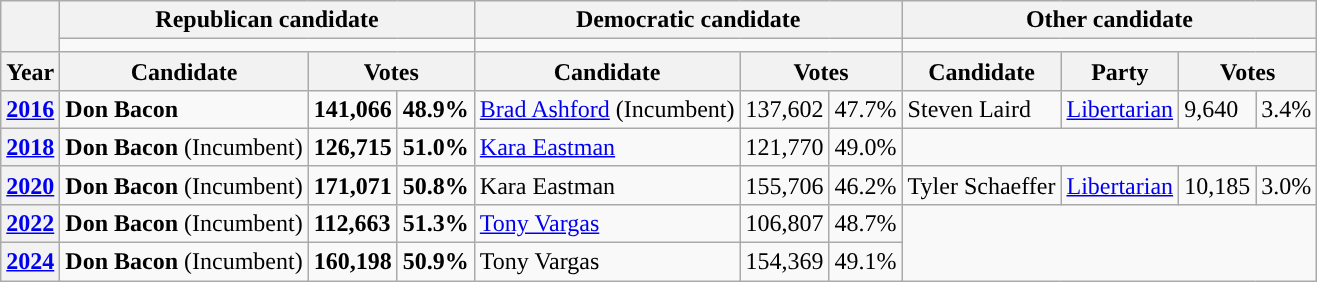<table class=wikitable>
<tr>
<th rowspan=2></th>
<th colspan=3>Republican candidate</th>
<th colspan=3>Democratic candidate</th>
<th colspan=4>Other candidate</th>
</tr>
<tr>
<td colspan=3 style="line-height: 0.1; background-color: "> </td>
<td colspan=3 style="line-height: 0.1; background-color: "> </td>
<td colspan=4 style="line-height:0.1; background-color: "> </td>
</tr>
<tr>
<th>Year</th>
<th>Candidate</th>
<th colspan=2>Votes</th>
<th>Candidate</th>
<th colspan=2>Votes</th>
<th>Candidate</th>
<th>Party</th>
<th colspan=2>Votes</th>
</tr>
<tr>
<th><a href='#'>2016</a></th>
<td><strong>Don Bacon</strong></td>
<td><strong>141,066</strong></td>
<td><strong>48.9%</strong></td>
<td><a href='#'>Brad Ashford</a> (Incumbent)</td>
<td>137,602</td>
<td>47.7%</td>
<td>Steven Laird</td>
<td><a href='#'>Libertarian</a></td>
<td>9,640</td>
<td>3.4%</td>
</tr>
<tr>
<th><a href='#'>2018</a></th>
<td><strong>Don Bacon</strong> (Incumbent)</td>
<td><strong>126,715</strong></td>
<td><strong>51.0%</strong></td>
<td><a href='#'>Kara Eastman</a></td>
<td>121,770</td>
<td>49.0%</td>
</tr>
<tr>
<th><a href='#'>2020</a></th>
<td><strong>Don Bacon</strong> (Incumbent)</td>
<td><strong>171,071</strong></td>
<td><strong>50.8%</strong></td>
<td>Kara Eastman</td>
<td>155,706</td>
<td>46.2%</td>
<td>Tyler Schaeffer</td>
<td><a href='#'>Libertarian</a></td>
<td>10,185</td>
<td>3.0%</td>
</tr>
<tr>
<th><a href='#'>2022</a></th>
<td><strong>Don Bacon</strong> (Incumbent)</td>
<td><strong>112,663</strong></td>
<td><strong>51.3%</strong></td>
<td><a href='#'>Tony Vargas</a></td>
<td>106,807</td>
<td>48.7%</td>
</tr>
<tr>
<th><a href='#'>2024</a></th>
<td><strong>Don Bacon</strong> (Incumbent)</td>
<td><strong>160,198</strong></td>
<td><strong>50.9%</strong></td>
<td>Tony Vargas</td>
<td>154,369</td>
<td>49.1%</td>
</tr>
</table>
